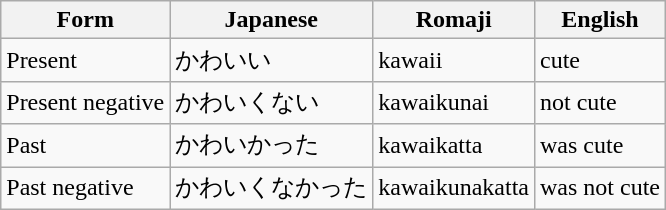<table class="wikitable">
<tr>
<th>Form</th>
<th>Japanese</th>
<th>Romaji</th>
<th>English</th>
</tr>
<tr>
<td>Present</td>
<td>かわいい</td>
<td>kawaii</td>
<td>cute</td>
</tr>
<tr>
<td>Present negative</td>
<td>かわいくない</td>
<td>kawaikunai</td>
<td>not cute</td>
</tr>
<tr>
<td>Past</td>
<td>かわいかった</td>
<td>kawaikatta</td>
<td>was cute</td>
</tr>
<tr>
<td>Past negative</td>
<td>かわいくなかった</td>
<td>kawaikunakatta</td>
<td>was not cute</td>
</tr>
</table>
